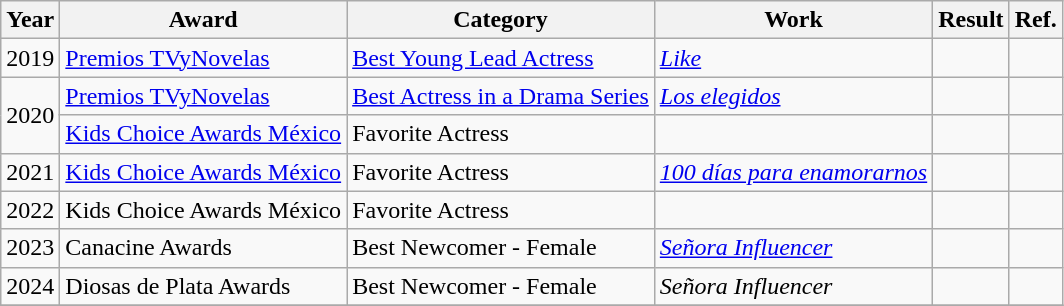<table class="wikitable">
<tr>
<th>Year</th>
<th>Award</th>
<th>Category</th>
<th>Work</th>
<th>Result</th>
<th>Ref.</th>
</tr>
<tr>
<td>2019</td>
<td><a href='#'>Premios TVyNovelas</a></td>
<td><a href='#'>Best Young Lead Actress</a></td>
<td><em><a href='#'>Like</a></em></td>
<td></td>
<td></td>
</tr>
<tr>
<td rowspan="2">2020</td>
<td><a href='#'>Premios TVyNovelas</a></td>
<td><a href='#'>Best Actress in a Drama Series</a></td>
<td><em><a href='#'>Los elegidos</a></em></td>
<td></td>
<td></td>
</tr>
<tr>
<td><a href='#'>Kids Choice Awards México</a></td>
<td>Favorite Actress</td>
<td></td>
<td></td>
<td></td>
</tr>
<tr>
<td>2021</td>
<td><a href='#'>Kids Choice Awards México</a></td>
<td>Favorite Actress</td>
<td><em><a href='#'>100 días para enamorarnos</a></em></td>
<td></td>
<td></td>
</tr>
<tr>
<td>2022</td>
<td>Kids Choice Awards México</td>
<td>Favorite Actress</td>
<td></td>
<td></td>
<td></td>
</tr>
<tr>
<td>2023</td>
<td>Canacine Awards</td>
<td>Best Newcomer - Female</td>
<td><em><a href='#'>Señora Influencer</a></em></td>
<td></td>
<td></td>
</tr>
<tr>
<td>2024</td>
<td>Diosas de Plata Awards</td>
<td>Best Newcomer - Female</td>
<td><em>Señora Influencer</em></td>
<td></td>
<td></td>
</tr>
<tr>
</tr>
</table>
